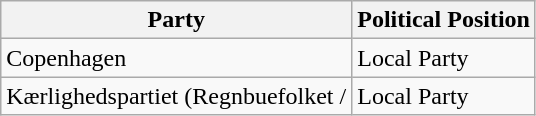<table class="wikitable mw-collapsible mw-collapsed">
<tr>
<th>Party</th>
<th>Political Position</th>
</tr>
<tr>
<td>Copenhagen</td>
<td>Local Party</td>
</tr>
<tr>
<td>Kærlighedspartiet (Regnbuefolket /</td>
<td>Local Party</td>
</tr>
</table>
